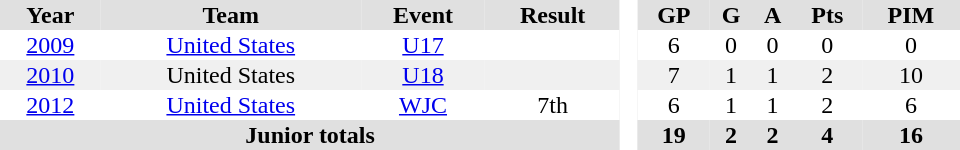<table border="0" cellpadding="1" cellspacing="0" style="text-align:center; width:40em">
<tr ALIGN="center" bgcolor="#e0e0e0">
<th>Year</th>
<th>Team</th>
<th>Event</th>
<th>Result</th>
<th rowspan="99" bgcolor="#ffffff"> </th>
<th>GP</th>
<th>G</th>
<th>A</th>
<th>Pts</th>
<th>PIM</th>
</tr>
<tr>
<td><a href='#'>2009</a></td>
<td><a href='#'>United States</a></td>
<td><a href='#'>U17</a></td>
<td></td>
<td>6</td>
<td>0</td>
<td>0</td>
<td>0</td>
<td>0</td>
</tr>
<tr bgcolor="#f0f0f0">
<td><a href='#'>2010</a></td>
<td>United States</td>
<td><a href='#'>U18</a></td>
<td></td>
<td>7</td>
<td>1</td>
<td>1</td>
<td>2</td>
<td>10</td>
</tr>
<tr>
<td><a href='#'>2012</a></td>
<td><a href='#'>United States</a></td>
<td><a href='#'>WJC</a></td>
<td>7th</td>
<td>6</td>
<td>1</td>
<td>1</td>
<td>2</td>
<td>6</td>
</tr>
<tr bgcolor="#e0e0e0">
<th colspan=4>Junior totals</th>
<th>19</th>
<th>2</th>
<th>2</th>
<th>4</th>
<th>16</th>
</tr>
</table>
